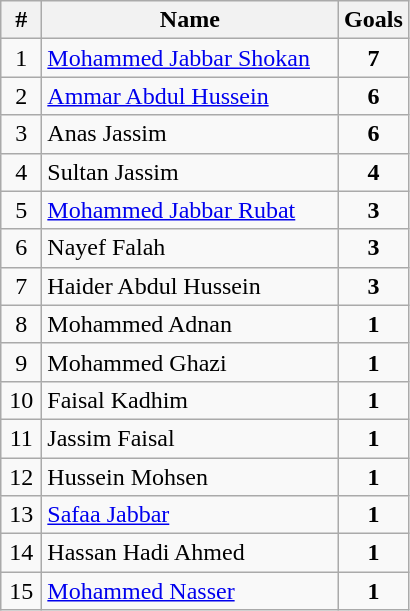<table class="wikitable" style="text-align: center;font-size:100%">
<tr>
<th width=20>#</th>
<th width=190>Name</th>
<th width=40>Goals</th>
</tr>
<tr>
<td>1</td>
<td align=left><a href='#'>Mohammed Jabbar Shokan</a></td>
<td><strong>7</strong></td>
</tr>
<tr>
<td>2</td>
<td align=left><a href='#'>Ammar Abdul Hussein</a></td>
<td><strong>6</strong></td>
</tr>
<tr>
<td>3</td>
<td align=left>Anas Jassim</td>
<td><strong>6</strong></td>
</tr>
<tr>
<td>4</td>
<td align=left>Sultan Jassim</td>
<td><strong>4</strong></td>
</tr>
<tr>
<td>5</td>
<td align=left><a href='#'>Mohammed Jabbar Rubat</a></td>
<td><strong>3</strong></td>
</tr>
<tr>
<td>6</td>
<td align=left>Nayef Falah</td>
<td><strong>3</strong></td>
</tr>
<tr>
<td>7</td>
<td align=left>Haider Abdul Hussein</td>
<td><strong>3</strong></td>
</tr>
<tr>
<td>8</td>
<td align=left>Mohammed Adnan</td>
<td><strong>1</strong></td>
</tr>
<tr>
<td>9</td>
<td align=left>Mohammed Ghazi</td>
<td><strong>1</strong></td>
</tr>
<tr>
<td>10</td>
<td align=left>Faisal Kadhim</td>
<td><strong>1</strong></td>
</tr>
<tr>
<td>11</td>
<td align=left>Jassim Faisal</td>
<td><strong>1</strong></td>
</tr>
<tr>
<td>12</td>
<td align=left>Hussein Mohsen</td>
<td><strong>1</strong></td>
</tr>
<tr>
<td>13</td>
<td align=left><a href='#'>Safaa Jabbar</a></td>
<td><strong>1</strong></td>
</tr>
<tr>
<td>14</td>
<td align=left>Hassan Hadi Ahmed</td>
<td><strong>1</strong></td>
</tr>
<tr>
<td>15</td>
<td align=left><a href='#'>Mohammed Nasser</a></td>
<td><strong>1</strong></td>
</tr>
</table>
